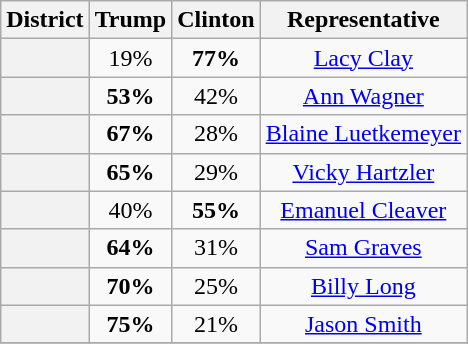<table class=wikitable>
<tr>
<th>District</th>
<th>Trump</th>
<th>Clinton</th>
<th>Representative</th>
</tr>
<tr align=center>
<th></th>
<td>19%</td>
<td><strong>77%</strong></td>
<td><a href='#'>Lacy Clay</a></td>
</tr>
<tr align=center>
<th></th>
<td><strong>53%</strong></td>
<td>42%</td>
<td><a href='#'>Ann Wagner</a></td>
</tr>
<tr align=center>
<th></th>
<td><strong>67%</strong></td>
<td>28%</td>
<td><a href='#'>Blaine Luetkemeyer</a></td>
</tr>
<tr align=center>
<th></th>
<td><strong>65%</strong></td>
<td>29%</td>
<td><a href='#'>Vicky Hartzler</a></td>
</tr>
<tr align=center>
<th></th>
<td>40%</td>
<td><strong>55%</strong></td>
<td><a href='#'>Emanuel Cleaver</a></td>
</tr>
<tr align=center>
<th></th>
<td><strong>64%</strong></td>
<td>31%</td>
<td><a href='#'>Sam Graves</a></td>
</tr>
<tr align=center>
<th></th>
<td><strong>70%</strong></td>
<td>25%</td>
<td><a href='#'>Billy Long</a></td>
</tr>
<tr align=center>
<th></th>
<td><strong>75%</strong></td>
<td>21%</td>
<td><a href='#'>Jason Smith</a></td>
</tr>
<tr align=center>
</tr>
</table>
